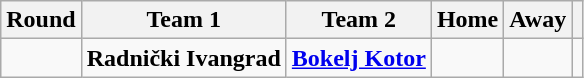<table class="wikitable">
<tr>
<th>Round</th>
<th>Team 1</th>
<th>Team 2</th>
<th>Home</th>
<th>Away</th>
<th></th>
</tr>
<tr>
<td></td>
<td><strong>Radnički Ivangrad</strong></td>
<td><strong><a href='#'>Bokelj Kotor</a></strong></td>
<td></td>
<td></td>
<td></td>
</tr>
</table>
